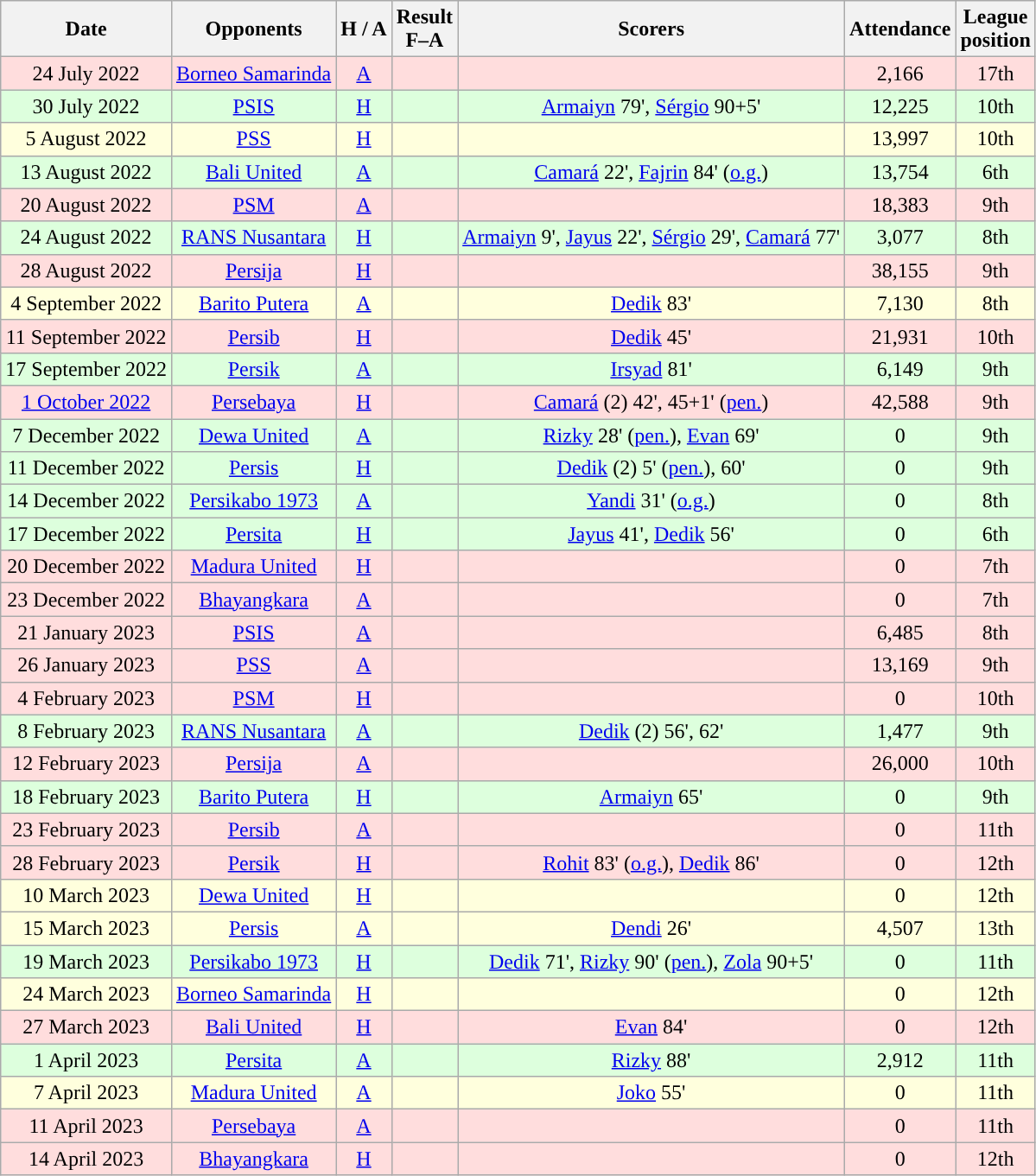<table class="wikitable" style="text-align:center">
<tr>
<th>Date</th>
<th>Opponents</th>
<th>H / A</th>
<th>Result<br>F–A</th>
<th>Scorers</th>
<th>Attendance</th>
<th>League<br>position</th>
</tr>
<tr style="background:#ffdddd">
<td>24 July 2022</td>
<td><a href='#'>Borneo Samarinda</a></td>
<td><a href='#'>A</a></td>
<td></td>
<td></td>
<td>2,166</td>
<td>17th</td>
</tr>
<tr style="background:#ddffdd">
<td>30 July 2022</td>
<td><a href='#'>PSIS</a></td>
<td><a href='#'>H</a></td>
<td></td>
<td><a href='#'>Armaiyn</a> 79', <a href='#'>Sérgio</a> 90+5'</td>
<td>12,225</td>
<td>10th</td>
</tr>
<tr style="background:#ffffdd">
<td>5 August 2022</td>
<td><a href='#'>PSS</a></td>
<td><a href='#'>H</a></td>
<td></td>
<td></td>
<td>13,997</td>
<td>10th</td>
</tr>
<tr style="background:#ddffdd">
<td>13 August 2022</td>
<td><a href='#'>Bali United</a></td>
<td><a href='#'>A</a></td>
<td></td>
<td><a href='#'>Camará</a> 22', <a href='#'>Fajrin</a> 84' (<a href='#'>o.g.</a>)</td>
<td>13,754</td>
<td>6th</td>
</tr>
<tr style="background:#ffdddd">
<td>20 August 2022</td>
<td><a href='#'>PSM</a></td>
<td><a href='#'>A</a></td>
<td></td>
<td></td>
<td>18,383</td>
<td>9th</td>
</tr>
<tr style="background:#ddffdd">
<td>24 August 2022</td>
<td><a href='#'>RANS Nusantara</a></td>
<td><a href='#'>H</a></td>
<td></td>
<td><a href='#'>Armaiyn</a> 9', <a href='#'>Jayus</a> 22', <a href='#'>Sérgio</a> 29', <a href='#'>Camará</a> 77'</td>
<td>3,077</td>
<td>8th</td>
</tr>
<tr style="background:#ffdddd">
<td>28 August 2022</td>
<td><a href='#'>Persija</a></td>
<td><a href='#'>H</a></td>
<td></td>
<td></td>
<td>38,155</td>
<td>9th</td>
</tr>
<tr style="background:#ffffdd">
<td>4 September 2022</td>
<td><a href='#'>Barito Putera</a></td>
<td><a href='#'>A</a></td>
<td></td>
<td><a href='#'>Dedik</a> 83'</td>
<td>7,130</td>
<td>8th</td>
</tr>
<tr style="background:#ffdddd">
<td>11 September 2022</td>
<td><a href='#'>Persib</a></td>
<td><a href='#'>H</a></td>
<td></td>
<td><a href='#'>Dedik</a> 45'</td>
<td>21,931</td>
<td>10th</td>
</tr>
<tr style="background:#ddffdd">
<td>17 September 2022</td>
<td><a href='#'>Persik</a></td>
<td><a href='#'>A</a></td>
<td></td>
<td><a href='#'>Irsyad</a> 81'</td>
<td>6,149</td>
<td>9th</td>
</tr>
<tr style="background:#ffdddd">
<td><a href='#'>1 October 2022</a></td>
<td><a href='#'>Persebaya</a></td>
<td><a href='#'>H</a></td>
<td></td>
<td><a href='#'>Camará</a> (2) 42', 45+1' (<a href='#'>pen.</a>)</td>
<td>42,588</td>
<td>9th</td>
</tr>
<tr style="background:#ddffdd">
<td>7 December 2022</td>
<td><a href='#'>Dewa United</a></td>
<td><a href='#'>A</a></td>
<td></td>
<td><a href='#'>Rizky</a> 28' (<a href='#'>pen.</a>), <a href='#'>Evan</a> 69'</td>
<td>0</td>
<td>9th</td>
</tr>
<tr style="background:#ddffdd">
<td>11 December 2022</td>
<td><a href='#'>Persis</a></td>
<td><a href='#'>H</a></td>
<td></td>
<td><a href='#'>Dedik</a> (2) 5' (<a href='#'>pen.</a>), 60'</td>
<td>0</td>
<td>9th</td>
</tr>
<tr style="background:#ddffdd">
<td>14 December 2022</td>
<td><a href='#'>Persikabo 1973</a></td>
<td><a href='#'>A</a></td>
<td></td>
<td><a href='#'>Yandi</a> 31' (<a href='#'>o.g.</a>)</td>
<td>0</td>
<td>8th</td>
</tr>
<tr style="background:#ddffdd">
<td>17 December 2022</td>
<td><a href='#'>Persita</a></td>
<td><a href='#'>H</a></td>
<td></td>
<td><a href='#'>Jayus</a> 41', <a href='#'>Dedik</a> 56'</td>
<td>0</td>
<td>6th</td>
</tr>
<tr style="background:#ffdddd">
<td>20 December 2022</td>
<td><a href='#'>Madura United</a></td>
<td><a href='#'>H</a></td>
<td></td>
<td></td>
<td>0</td>
<td>7th</td>
</tr>
<tr style="background:#ffdddd">
<td>23 December 2022</td>
<td><a href='#'>Bhayangkara</a></td>
<td><a href='#'>A</a></td>
<td></td>
<td></td>
<td>0</td>
<td>7th</td>
</tr>
<tr style="background:#ffdddd">
<td>21 January 2023</td>
<td><a href='#'>PSIS</a></td>
<td><a href='#'>A</a></td>
<td></td>
<td></td>
<td>6,485</td>
<td>8th</td>
</tr>
<tr style="background:#ffdddd">
<td>26 January 2023</td>
<td><a href='#'>PSS</a></td>
<td><a href='#'>A</a></td>
<td></td>
<td></td>
<td>13,169</td>
<td>9th</td>
</tr>
<tr style="background:#ffdddd">
<td>4 February 2023</td>
<td><a href='#'>PSM</a></td>
<td><a href='#'>H</a></td>
<td></td>
<td></td>
<td>0</td>
<td>10th</td>
</tr>
<tr style="background:#ddffdd">
<td>8 February 2023</td>
<td><a href='#'>RANS Nusantara</a></td>
<td><a href='#'>A</a></td>
<td></td>
<td><a href='#'>Dedik</a> (2) 56', 62'</td>
<td>1,477</td>
<td>9th</td>
</tr>
<tr style="background:#ffdddd">
<td>12 February 2023</td>
<td><a href='#'>Persija</a></td>
<td><a href='#'>A</a></td>
<td></td>
<td></td>
<td>26,000</td>
<td>10th</td>
</tr>
<tr style="background:#ddffdd">
<td>18 February 2023</td>
<td><a href='#'>Barito Putera</a></td>
<td><a href='#'>H</a></td>
<td></td>
<td><a href='#'>Armaiyn</a> 65'</td>
<td>0</td>
<td>9th</td>
</tr>
<tr style="background:#ffdddd">
<td>23 February 2023</td>
<td><a href='#'>Persib</a></td>
<td><a href='#'>A</a></td>
<td></td>
<td></td>
<td>0</td>
<td>11th</td>
</tr>
<tr style="background:#ffdddd">
<td>28 February 2023</td>
<td><a href='#'>Persik</a></td>
<td><a href='#'>H</a></td>
<td></td>
<td><a href='#'>Rohit</a> 83' (<a href='#'>o.g.</a>), <a href='#'>Dedik</a> 86'</td>
<td>0</td>
<td>12th</td>
</tr>
<tr style="background:#ffffdd">
<td>10 March 2023</td>
<td><a href='#'>Dewa United</a></td>
<td><a href='#'>H</a></td>
<td></td>
<td></td>
<td>0</td>
<td>12th</td>
</tr>
<tr style="background:#ffffdd">
<td>15 March 2023</td>
<td><a href='#'>Persis</a></td>
<td><a href='#'>A</a></td>
<td></td>
<td><a href='#'>Dendi</a> 26'</td>
<td>4,507</td>
<td>13th</td>
</tr>
<tr style="background:#ddffdd">
<td>19 March 2023</td>
<td><a href='#'>Persikabo 1973</a></td>
<td><a href='#'>H</a></td>
<td></td>
<td><a href='#'>Dedik</a> 71', <a href='#'>Rizky</a> 90' (<a href='#'>pen.</a>), <a href='#'>Zola</a> 90+5'</td>
<td>0</td>
<td>11th</td>
</tr>
<tr style="background:#ffffdd">
<td>24 March 2023</td>
<td><a href='#'>Borneo Samarinda</a></td>
<td><a href='#'>H</a></td>
<td></td>
<td></td>
<td>0</td>
<td>12th</td>
</tr>
<tr style="background:#ffdddd">
<td>27 March 2023</td>
<td><a href='#'>Bali United</a></td>
<td><a href='#'>H</a></td>
<td></td>
<td><a href='#'>Evan</a> 84'</td>
<td>0</td>
<td>12th</td>
</tr>
<tr style="background:#ddffdd">
<td>1 April 2023</td>
<td><a href='#'>Persita</a></td>
<td><a href='#'>A</a></td>
<td></td>
<td><a href='#'>Rizky</a> 88'</td>
<td>2,912</td>
<td>11th</td>
</tr>
<tr style="background:#ffffdd">
<td>7 April 2023</td>
<td><a href='#'>Madura United</a></td>
<td><a href='#'>A</a></td>
<td></td>
<td><a href='#'>Joko</a> 55'</td>
<td>0</td>
<td>11th</td>
</tr>
<tr style="background:#ffdddd">
<td>11 April 2023</td>
<td><a href='#'>Persebaya</a></td>
<td><a href='#'>A</a></td>
<td></td>
<td></td>
<td>0</td>
<td>11th</td>
</tr>
<tr style="background:#ffdddd">
<td>14 April 2023</td>
<td><a href='#'>Bhayangkara</a></td>
<td><a href='#'>H</a></td>
<td></td>
<td></td>
<td>0</td>
<td>12th</td>
</tr>
</table>
